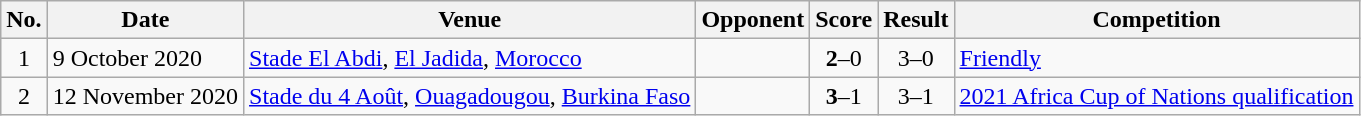<table class="wikitable">
<tr>
<th>No.</th>
<th>Date</th>
<th>Venue</th>
<th>Opponent</th>
<th>Score</th>
<th>Result</th>
<th>Competition</th>
</tr>
<tr>
<td align=center>1</td>
<td>9 October 2020</td>
<td><a href='#'>Stade El Abdi</a>, <a href='#'>El Jadida</a>, <a href='#'>Morocco</a></td>
<td></td>
<td align=center><strong>2</strong>–0</td>
<td align=center>3–0</td>
<td><a href='#'>Friendly</a></td>
</tr>
<tr>
<td align=center>2</td>
<td>12 November 2020</td>
<td><a href='#'>Stade du 4 Août</a>, <a href='#'>Ouagadougou</a>, <a href='#'>Burkina Faso</a></td>
<td></td>
<td align=center><strong>3</strong>–1</td>
<td align=center>3–1</td>
<td><a href='#'>2021 Africa Cup of Nations qualification</a></td>
</tr>
</table>
